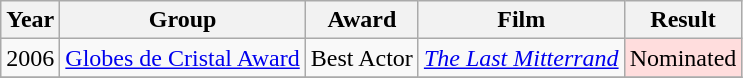<table style="font-size: 100%;" class="wikitable">
<tr>
<th>Year</th>
<th>Group</th>
<th>Award</th>
<th>Film</th>
<th>Result</th>
</tr>
<tr>
<td>2006</td>
<td><a href='#'>Globes de Cristal Award</a></td>
<td>Best Actor</td>
<td><em><a href='#'>The Last Mitterrand</a></em></td>
<td style="background: #ffdddd">Nominated</td>
</tr>
<tr>
</tr>
</table>
